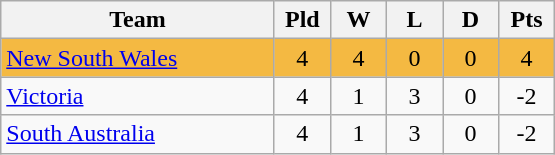<table class="wikitable" style="text-align:center;">
<tr>
<th width=175>Team</th>
<th style="width:30px;" abbr="Played">Pld</th>
<th style="width:30px;" abbr="Won">W</th>
<th style="width:30px;" abbr="Lost">L</th>
<th style="width:30px;" abbr="Drawn">D</th>
<th style="width:30px;" abbr="Points">Pts</th>
</tr>
<tr style="background:#f4b942;">
<td style="text-align:left;"><a href='#'>New South Wales</a></td>
<td>4</td>
<td>4</td>
<td>0</td>
<td>0</td>
<td>4</td>
</tr>
<tr>
<td style="text-align:left;"><a href='#'>Victoria</a></td>
<td>4</td>
<td>1</td>
<td>3</td>
<td>0</td>
<td>-2</td>
</tr>
<tr>
<td style="text-align:left;"><a href='#'>South Australia</a></td>
<td>4</td>
<td>1</td>
<td>3</td>
<td>0</td>
<td>-2</td>
</tr>
</table>
